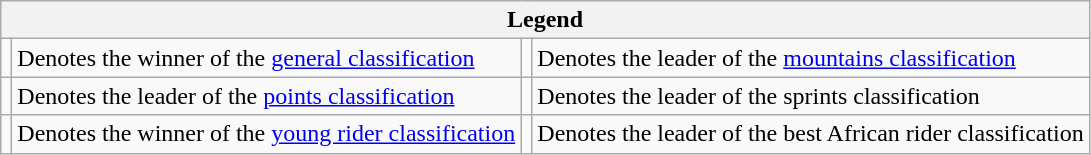<table class="wikitable">
<tr>
<th colspan="4">Legend</th>
</tr>
<tr>
<td></td>
<td>Denotes the winner of the <a href='#'>general classification</a></td>
<td></td>
<td>Denotes the leader of the <a href='#'>mountains classification</a></td>
</tr>
<tr>
<td></td>
<td>Denotes the leader of the <a href='#'>points classification</a></td>
<td></td>
<td>Denotes the leader of the sprints classification</td>
</tr>
<tr>
<td></td>
<td>Denotes the winner of the <a href='#'>young rider classification</a></td>
<td></td>
<td>Denotes the leader of the best African rider classification</td>
</tr>
</table>
